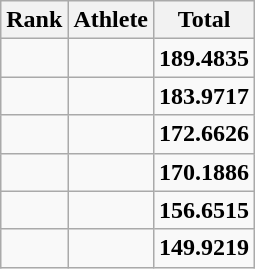<table class="wikitable sortable" style="text-align:center">
<tr>
<th>Rank</th>
<th>Athlete</th>
<th>Total</th>
</tr>
<tr>
<td></td>
<td align=left></td>
<td><strong>189.4835</strong></td>
</tr>
<tr>
<td></td>
<td align=left></td>
<td><strong>183.9717</strong></td>
</tr>
<tr>
<td></td>
<td align=left></td>
<td><strong>172.6626</strong></td>
</tr>
<tr>
<td></td>
<td align=left></td>
<td><strong>170.1886</strong></td>
</tr>
<tr>
<td></td>
<td align=left></td>
<td><strong>156.6515</strong></td>
</tr>
<tr>
<td></td>
<td align=left></td>
<td><strong>149.9219</strong></td>
</tr>
</table>
